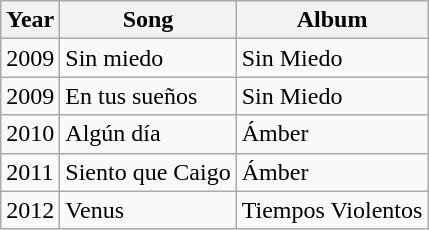<table class="wikitable">
<tr ">
<th>Year</th>
<th>Song</th>
<th>Album</th>
</tr>
<tr>
<td>2009</td>
<td>Sin miedo</td>
<td Sin Miedo (álbum)>Sin Miedo</td>
</tr>
<tr>
<td>2009</td>
<td>En tus sueños</td>
<td Sin Miedo (álbum)>Sin Miedo</td>
</tr>
<tr>
<td>2010</td>
<td>Algún día</td>
<td>Ámber</td>
</tr>
<tr>
<td>2011</td>
<td>Siento que Caigo</td>
<td>Ámber</td>
</tr>
<tr>
<td>2012</td>
<td>Venus</td>
<td>Tiempos Violentos</td>
</tr>
</table>
